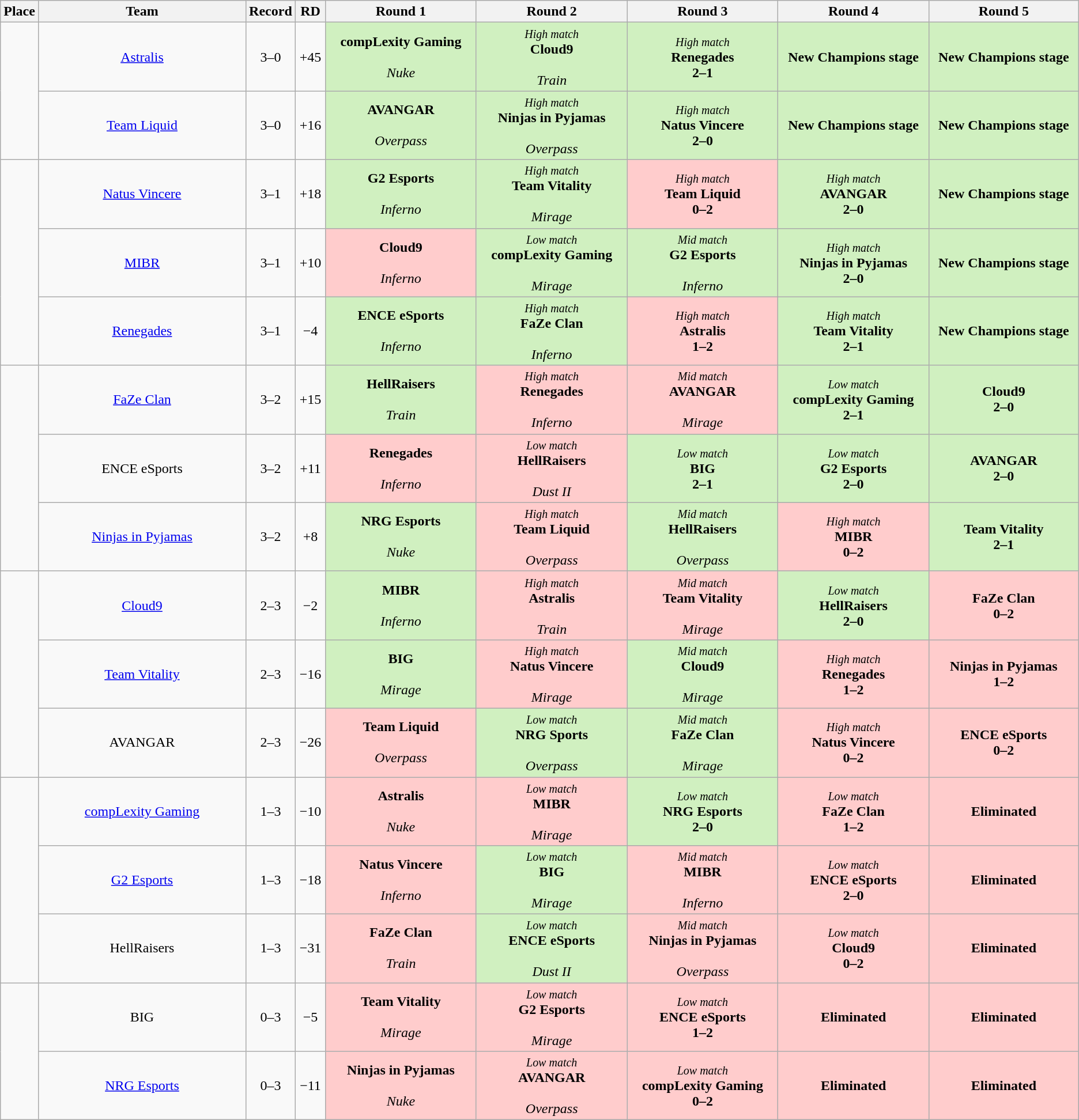<table class="wikitable" style="text-align: center;">
<tr>
<th width="20px">Place</th>
<th width="400px">Team</th>
<th width="50px">Record</th>
<th width="30px">RD</th>
<th width="260px">Round 1</th>
<th width="260px">Round 2</th>
<th width="260px">Round 3</th>
<th width="260px">Round 4</th>
<th width="260px">Round 5</th>
</tr>
<tr>
<td rowspan="2"></td>
<td><a href='#'>Astralis</a> </td>
<td>3–0</td>
<td>+45</td>
<td style="background: #D0F0C0;"><strong>compLexity Gaming <br></strong><br><em>Nuke</em></td>
<td style="background: #D0F0C0;"><small><em>High match</em></small><br><strong>Cloud9 <br></strong><br><em>Train</em></td>
<td style="background: #D0F0C0;"><small><em>High match</em></small><br><strong>Renegades <br>2–1</strong></td>
<td style="background: #D0F0C0;"><strong>New Champions stage</strong></td>
<td style="background: #D0F0C0;"><strong>New Champions stage</strong></td>
</tr>
<tr>
<td><a href='#'>Team Liquid</a> </td>
<td>3–0</td>
<td>+16</td>
<td style="background: #D0F0C0;"><strong>AVANGAR <br></strong><br><em>Overpass</em></td>
<td style="background: #D0F0C0;"><small><em>High match</em></small><br><strong>Ninjas in Pyjamas <br></strong><br><em>Overpass</em></td>
<td style="background: #D0F0C0;"><small><em>High match</em></small><br><strong>Natus Vincere <br>2–0</strong></td>
<td style="background: #D0F0C0;"><strong>New Champions stage</strong></td>
<td style="background: #D0F0C0;"><strong>New Champions stage</strong></td>
</tr>
<tr>
<td rowspan="3"></td>
<td><a href='#'>Natus Vincere</a> </td>
<td>3–1</td>
<td>+18</td>
<td style="background: #D0F0C0;"><strong>G2 Esports <br></strong><br><em>Inferno</em></td>
<td style="background: #D0F0C0;"><small><em>High match</em></small><br><strong>Team Vitality <br></strong><br><em>Mirage</em></td>
<td style="background: #FFCCCC;"><small><em>High match</em></small><br><strong>Team Liquid <br>0–2</strong></td>
<td style="background: #D0F0C0;"><small><em>High match</em></small><br><strong>AVANGAR <br>2–0</strong></td>
<td style="background: #D0F0C0;"><strong>New Champions stage</strong></td>
</tr>
<tr>
<td><a href='#'>MIBR</a> </td>
<td>3–1</td>
<td>+10</td>
<td style="background: #FFCCCC;"><strong>Cloud9 <br></strong><br><em>Inferno</em></td>
<td style="background: #D0F0C0;"><small><em>Low match</em></small><br><strong>compLexity Gaming <br></strong><br><em>Mirage</em></td>
<td style="background: #D0F0C0;"><small><em>Mid match</em></small><br><strong>G2 Esports <br></strong><br><em>Inferno</em></td>
<td style="background: #D0F0C0;"><small><em>High match</em></small><br><strong>Ninjas in Pyjamas <br>2–0</strong></td>
<td style="background: #D0F0C0;"><strong>New Champions stage</strong></td>
</tr>
<tr>
<td><a href='#'>Renegades</a> </td>
<td>3–1</td>
<td>−4</td>
<td style="background: #D0F0C0;"><strong>ENCE eSports <br></strong><br><em>Inferno</em></td>
<td style="background: #D0F0C0;"><small><em>High match</em></small><br><strong>FaZe Clan <br></strong><br><em>Inferno</em></td>
<td style="background: #FFCCCC;"><small><em>High match</em></small><br><strong>Astralis <br>1–2</strong></td>
<td style="background: #D0F0C0;"><small><em>High match</em></small><br><strong>Team Vitality <br>2–1</strong></td>
<td style="background: #D0F0C0;"><strong>New Champions stage</strong></td>
</tr>
<tr>
<td rowspan="3"></td>
<td><a href='#'>FaZe Clan</a> </td>
<td>3–2</td>
<td>+15</td>
<td style="background: #D0F0C0;"><strong>HellRaisers <br></strong><br><em>Train</em></td>
<td style="background: #FFCCCC;"><small><em>High match</em></small><br><strong>Renegades <br></strong><br><em>Inferno</em></td>
<td style="background: #FFCCCC;"><small><em>Mid match</em></small><br><strong>AVANGAR <br></strong><br><em>Mirage</em></td>
<td style="background: #D0F0C0;"><small><em>Low match</em></small><br><strong>compLexity Gaming <br>2–1</strong></td>
<td style="background: #D0F0C0;"><strong>Cloud9 <br>2–0</strong></td>
</tr>
<tr>
<td>ENCE eSports </td>
<td>3–2</td>
<td>+11</td>
<td style="background: #FFCCCC;"><strong>Renegades <br></strong><br><em>Inferno</em></td>
<td style="background: #FFCCCC;"><small><em>Low match</em></small><br><strong>HellRaisers <br></strong><br><em>Dust II</em></td>
<td style="background: #D0F0C0;"><small><em>Low match</em></small><br><strong>BIG <br>2–1</strong></td>
<td style="background: #D0F0C0;"><small><em>Low match</em></small><br><strong>G2 Esports <br>2–0</strong></td>
<td style="background: #D0F0C0;"><strong>AVANGAR <br>2–0</strong></td>
</tr>
<tr>
<td><a href='#'>Ninjas in Pyjamas</a> </td>
<td>3–2</td>
<td>+8</td>
<td style="background: #D0F0C0;"><strong>NRG Esports <br></strong><br><em>Nuke</em></td>
<td style="background: #FFCCCC;"><small><em>High match</em></small><br><strong>Team Liquid <br></strong><br><em>Overpass</em></td>
<td style="background: #D0F0C0;"><small><em>Mid match</em></small><br><strong>HellRaisers <br></strong><br><em>Overpass</em></td>
<td style="background: #FFCCCC;"><small><em>High match</em></small><br><strong>MIBR <br>0–2</strong></td>
<td style="background: #D0F0C0;"><strong>Team Vitality <br>2–1</strong></td>
</tr>
<tr>
<td rowspan="3"></td>
<td><a href='#'>Cloud9</a> </td>
<td>2–3</td>
<td>−2</td>
<td style="background: #D0F0C0;"><strong>MIBR <br></strong><br><em>Inferno</em></td>
<td style="background: #FFCCCC;"><small><em>High match</em></small><br><strong>Astralis <br></strong><br><em>Train</em></td>
<td style="background: #FFCCCC;"><small><em>Mid match</em></small><br><strong>Team Vitality <br></strong><br><em>Mirage</em></td>
<td style="background: #D0F0C0;"><small><em>Low match</em></small><br><strong>HellRaisers <br>2–0</strong></td>
<td style="background: #FFCCCC;"><strong>FaZe Clan <br>0–2</strong></td>
</tr>
<tr>
<td><a href='#'>Team Vitality</a> </td>
<td>2–3</td>
<td>−16</td>
<td style="background: #D0F0C0;"><strong>BIG <br></strong><br><em>Mirage</em></td>
<td style="background: #FFCCCC;"><small><em>High match</em></small><br><strong>Natus Vincere <br></strong><br><em>Mirage</em></td>
<td style="background: #D0F0C0;"><small><em>Mid match</em></small><br><strong>Cloud9 <br></strong><br><em>Mirage</em></td>
<td style="background: #FFCCCC;"><small><em>High match</em></small><br><strong>Renegades <br>1–2</strong></td>
<td style="background: #FFCCCC;"><strong>Ninjas in Pyjamas <br>1–2</strong></td>
</tr>
<tr>
<td>AVANGAR </td>
<td>2–3</td>
<td>−26</td>
<td style="background: #FFCCCC;"><strong>Team Liquid <br></strong><br><em>Overpass</em></td>
<td style="background: #D0F0C0;"><small><em>Low match</em></small><br><strong>NRG Sports <br></strong><br><em>Overpass</em></td>
<td style="background: #D0F0C0;"><small><em>Mid match</em></small><br><strong>FaZe Clan <br></strong><br><em>Mirage</em></td>
<td style="background: #FFCCCC;"><small><em>High match</em></small><br><strong>Natus Vincere <br>0–2</strong></td>
<td style="background: #FFCCCC;"><strong>ENCE eSports <br>0–2</strong></td>
</tr>
<tr>
<td rowspan="3"></td>
<td><a href='#'>compLexity Gaming</a> </td>
<td>1–3</td>
<td>−10</td>
<td style="background: #FFCCCC;"><strong>Astralis <br></strong><br><em>Nuke</em></td>
<td style="background: #FFCCCC;"><small><em>Low match</em></small><br><strong>MIBR <br></strong><br><em>Mirage</em></td>
<td style="background: #D0F0C0;"><small><em>Low match</em></small><br><strong>NRG Esports <br>2–0</strong></td>
<td style="background: #FFCCCC;"><small><em>Low match</em></small><br><strong>FaZe Clan <br>1–2</strong></td>
<td style="background: #FFCCCC;"><strong>Eliminated</strong></td>
</tr>
<tr>
<td><a href='#'>G2 Esports</a> </td>
<td>1–3</td>
<td>−18</td>
<td style="background: #FFCCCC;"><strong>Natus Vincere <br></strong><br><em>Inferno</em></td>
<td style="background: #D0F0C0;"><small><em>Low match</em></small><br><strong>BIG <br></strong><br><em>Mirage</em></td>
<td style="background: #FFCCCC;"><small><em>Mid match</em></small><br><strong>MIBR <br></strong><br><em>Inferno</em></td>
<td style="background: #FFCCCC;"><small><em>Low match</em></small><br><strong>ENCE eSports <br>2–0</strong></td>
<td style="background: #FFCCCC;"><strong>Eliminated</strong></td>
</tr>
<tr>
<td>HellRaisers </td>
<td>1–3</td>
<td>−31</td>
<td style="background: #FFCCCC;"><strong>FaZe Clan <br></strong><br><em>Train</em></td>
<td style="background: #D0F0C0;"><small><em>Low match</em></small><br><strong>ENCE eSports <br></strong><br><em>Dust II</em></td>
<td style="background: #FFCCCC;"><small><em>Mid match</em></small><br><strong>Ninjas in Pyjamas <br></strong><br><em>Overpass</em></td>
<td style="background: #FFCCCC;"><small><em>Low match</em></small><br><strong>Cloud9 <br>0–2</strong></td>
<td style="background: #FFCCCC;"><strong>Eliminated</strong></td>
</tr>
<tr>
<td rowspan="2"></td>
<td>BIG </td>
<td>0–3</td>
<td>−5</td>
<td style="background: #FFCCCC;"><strong>Team Vitality <br></strong><br><em>Mirage</em></td>
<td style="background: #FFCCCC;"><small><em>Low match</em></small><br><strong>G2 Esports <br></strong><br><em>Mirage</em></td>
<td style="background: #FFCCCC;"><small><em>Low match</em></small><br><strong>ENCE eSports <br>1–2</strong></td>
<td style="background: #FFCCCC;"><strong>Eliminated</strong></td>
<td style="background: #FFCCCC;"><strong>Eliminated</strong></td>
</tr>
<tr>
<td><a href='#'>NRG Esports</a> </td>
<td>0–3</td>
<td>−11</td>
<td style="background: #FFCCCC;"><strong>Ninjas in Pyjamas <br></strong><br><em>Nuke</em></td>
<td style="background: #FFCCCC;"><small><em>Low match</em></small><br><strong>AVANGAR <br></strong><br><em>Overpass</em></td>
<td style="background: #FFCCCC;"><small><em>Low match</em></small><br><strong>compLexity Gaming <br>0–2</strong></td>
<td style="background: #FFCCCC;"><strong>Eliminated</strong></td>
<td style="background: #FFCCCC;"><strong>Eliminated</strong></td>
</tr>
</table>
